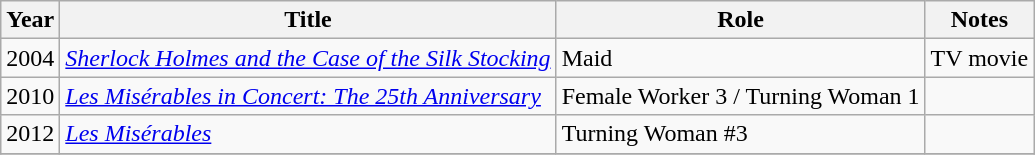<table class="wikitable sortable">
<tr>
<th>Year</th>
<th>Title</th>
<th>Role</th>
<th class="unsortable">Notes</th>
</tr>
<tr>
<td align="center">2004</td>
<td><em><a href='#'>Sherlock Holmes and the Case of the Silk Stocking</a></em></td>
<td>Maid</td>
<td>TV movie</td>
</tr>
<tr>
<td align="center">2010</td>
<td><em><a href='#'>Les Misérables in Concert: The 25th Anniversary</a></em></td>
<td>Female Worker 3 / Turning Woman 1</td>
<td></td>
</tr>
<tr>
<td align="center">2012</td>
<td><em><a href='#'>Les Misérables</a></em></td>
<td>Turning Woman #3</td>
<td></td>
</tr>
<tr>
</tr>
</table>
